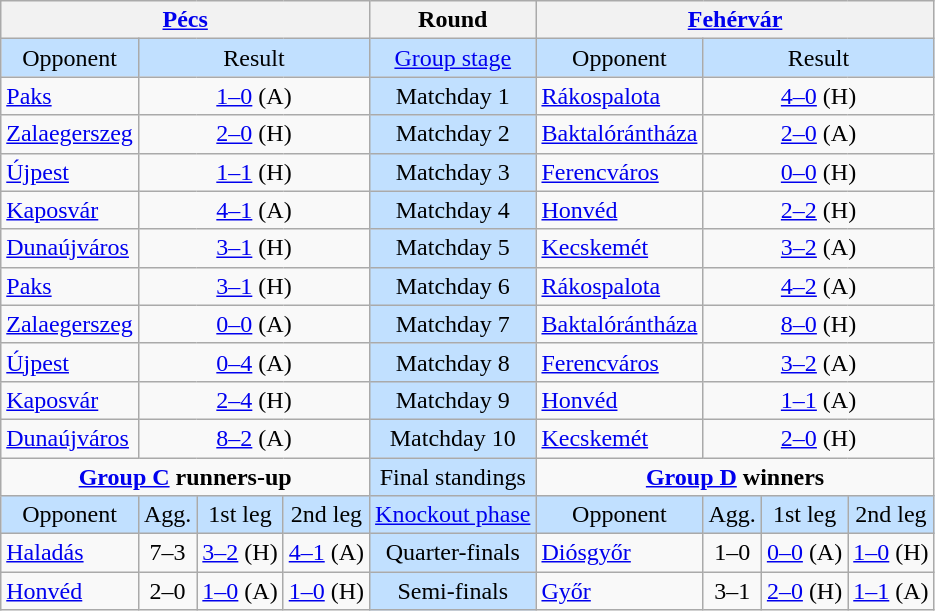<table class="wikitable" style="text-align:center">
<tr>
<th colspan="4"><a href='#'>Pécs</a></th>
<th>Round</th>
<th colspan="4"><a href='#'>Fehérvár</a></th>
</tr>
<tr style="background:#C1E0FF">
<td>Opponent</td>
<td colspan="3">Result</td>
<td><a href='#'>Group stage</a></td>
<td>Opponent</td>
<td colspan="3">Result</td>
</tr>
<tr>
<td style="text-align:left"><a href='#'>Paks</a></td>
<td colspan="3"><a href='#'>1–0</a> (A)</td>
<td style="background:#C1E0FF">Matchday 1</td>
<td style="text-align:left"><a href='#'>Rákospalota</a></td>
<td colspan="3"><a href='#'>4–0</a> (H)</td>
</tr>
<tr>
<td style="text-align:left"><a href='#'>Zalaegerszeg</a></td>
<td colspan="3"><a href='#'>2–0</a> (H)</td>
<td style="background:#C1E0FF">Matchday 2</td>
<td style="text-align:left"><a href='#'>Baktalórántháza</a></td>
<td colspan="3"><a href='#'>2–0</a> (A)</td>
</tr>
<tr>
<td style="text-align:left"><a href='#'>Újpest</a></td>
<td colspan="3"><a href='#'>1–1</a> (H)</td>
<td style="background:#C1E0FF">Matchday 3</td>
<td style="text-align:left"><a href='#'>Ferencváros</a></td>
<td colspan="3"><a href='#'>0–0</a> (H)</td>
</tr>
<tr>
<td style="text-align:left"><a href='#'>Kaposvár</a></td>
<td colspan="3"><a href='#'>4–1</a> (A)</td>
<td style="background:#C1E0FF">Matchday 4</td>
<td style="text-align:left"><a href='#'>Honvéd</a></td>
<td colspan="3"><a href='#'>2–2</a> (H)</td>
</tr>
<tr>
<td style="text-align:left"><a href='#'>Dunaújváros</a></td>
<td colspan="3"><a href='#'>3–1</a> (H)</td>
<td style="background:#C1E0FF">Matchday 5</td>
<td style="text-align:left"><a href='#'>Kecskemét</a></td>
<td colspan="3"><a href='#'>3–2</a> (A)</td>
</tr>
<tr>
<td style="text-align:left"><a href='#'>Paks</a></td>
<td colspan="3"><a href='#'>3–1</a> (H)</td>
<td style="background:#C1E0FF">Matchday 6</td>
<td style="text-align:left"><a href='#'>Rákospalota</a></td>
<td colspan="3"><a href='#'>4–2</a> (A)</td>
</tr>
<tr>
<td style="text-align:left"><a href='#'>Zalaegerszeg</a></td>
<td colspan="3"><a href='#'>0–0</a> (A)</td>
<td style="background:#C1E0FF">Matchday 7</td>
<td style="text-align:left"><a href='#'>Baktalórántháza</a></td>
<td colspan="3"><a href='#'>8–0</a> (H)</td>
</tr>
<tr>
<td style="text-align:left"><a href='#'>Újpest</a></td>
<td colspan="3"><a href='#'>0–4</a> (A)</td>
<td style="background:#C1E0FF">Matchday 8</td>
<td style="text-align:left"><a href='#'>Ferencváros</a></td>
<td colspan="3"><a href='#'>3–2</a> (A)</td>
</tr>
<tr>
<td style="text-align:left"><a href='#'>Kaposvár</a></td>
<td colspan="3"><a href='#'>2–4</a> (H)</td>
<td style="background:#C1E0FF">Matchday 9</td>
<td style="text-align:left"><a href='#'>Honvéd</a></td>
<td colspan="3"><a href='#'>1–1</a> (A)</td>
</tr>
<tr>
<td style="text-align:left"><a href='#'>Dunaújváros</a></td>
<td colspan="3"><a href='#'>8–2</a> (A)</td>
<td style="background:#C1E0FF">Matchday 10</td>
<td style="text-align:left"><a href='#'>Kecskemét</a></td>
<td colspan="3"><a href='#'>2–0</a> (H)</td>
</tr>
<tr>
<td colspan="4" style="vertical-align:top"><strong><a href='#'>Group C</a> runners-up</strong><br><div></div></td>
<td style="background:#C1E0FF">Final standings</td>
<td colspan="4" style="vertical-align:top"><strong><a href='#'>Group D</a> winners</strong><br><div></div></td>
</tr>
<tr style="background:#C1E0FF">
<td>Opponent</td>
<td>Agg.</td>
<td>1st leg</td>
<td>2nd leg</td>
<td><a href='#'>Knockout phase</a></td>
<td>Opponent</td>
<td>Agg.</td>
<td>1st leg</td>
<td>2nd leg</td>
</tr>
<tr>
<td style="text-align:left"><a href='#'>Haladás</a></td>
<td>7–3</td>
<td><a href='#'>3–2</a> (H)</td>
<td><a href='#'>4–1</a> (A)</td>
<td style="background:#C1E0FF">Quarter-finals</td>
<td style="text-align:left"><a href='#'>Diósgyőr</a></td>
<td>1–0</td>
<td><a href='#'>0–0</a> (A)</td>
<td><a href='#'>1–0</a> (H)</td>
</tr>
<tr>
<td style="text-align:left"><a href='#'>Honvéd</a></td>
<td>2–0</td>
<td><a href='#'>1–0</a> (A)</td>
<td><a href='#'>1–0</a> (H)</td>
<td style="background:#C1E0FF">Semi-finals</td>
<td style="text-align:left"><a href='#'>Győr</a></td>
<td>3–1</td>
<td><a href='#'>2–0</a> (H)</td>
<td><a href='#'>1–1</a> (A)</td>
</tr>
</table>
